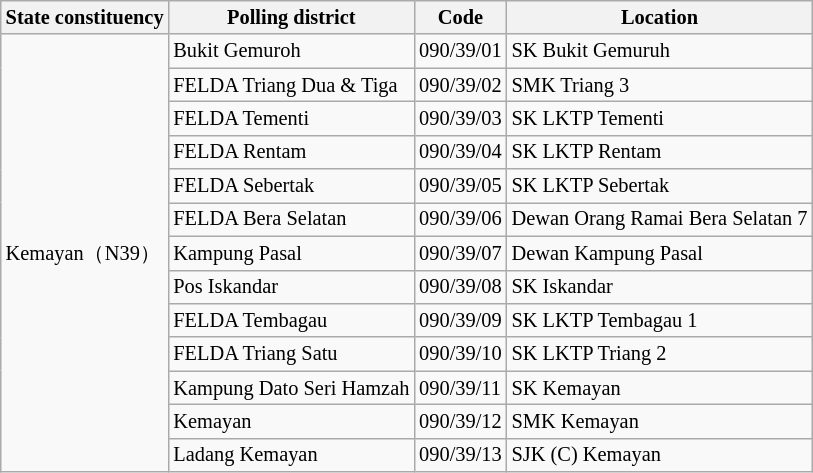<table class="wikitable sortable mw-collapsible" style="white-space:nowrap;font-size:85%">
<tr>
<th>State constituency</th>
<th>Polling district</th>
<th>Code</th>
<th>Location</th>
</tr>
<tr>
<td rowspan="13">Kemayan（N39）</td>
<td>Bukit Gemuroh</td>
<td>090/39/01</td>
<td>SK Bukit Gemuruh</td>
</tr>
<tr>
<td>FELDA Triang Dua & Tiga</td>
<td>090/39/02</td>
<td>SMK Triang 3</td>
</tr>
<tr>
<td>FELDA Tementi</td>
<td>090/39/03</td>
<td>SK LKTP Tementi</td>
</tr>
<tr>
<td>FELDA Rentam</td>
<td>090/39/04</td>
<td>SK LKTP Rentam</td>
</tr>
<tr>
<td>FELDA Sebertak</td>
<td>090/39/05</td>
<td>SK LKTP Sebertak</td>
</tr>
<tr>
<td>FELDA Bera Selatan</td>
<td>090/39/06</td>
<td>Dewan Orang Ramai Bera Selatan 7</td>
</tr>
<tr>
<td>Kampung Pasal</td>
<td>090/39/07</td>
<td>Dewan Kampung Pasal</td>
</tr>
<tr>
<td>Pos Iskandar</td>
<td>090/39/08</td>
<td>SK Iskandar</td>
</tr>
<tr>
<td>FELDA Tembagau</td>
<td>090/39/09</td>
<td>SK LKTP Tembagau 1</td>
</tr>
<tr>
<td>FELDA Triang Satu</td>
<td>090/39/10</td>
<td>SK LKTP Triang 2</td>
</tr>
<tr>
<td>Kampung Dato Seri Hamzah</td>
<td>090/39/11</td>
<td>SK Kemayan</td>
</tr>
<tr>
<td>Kemayan</td>
<td>090/39/12</td>
<td>SMK Kemayan</td>
</tr>
<tr>
<td>Ladang Kemayan</td>
<td>090/39/13</td>
<td>SJK (C) Kemayan</td>
</tr>
</table>
